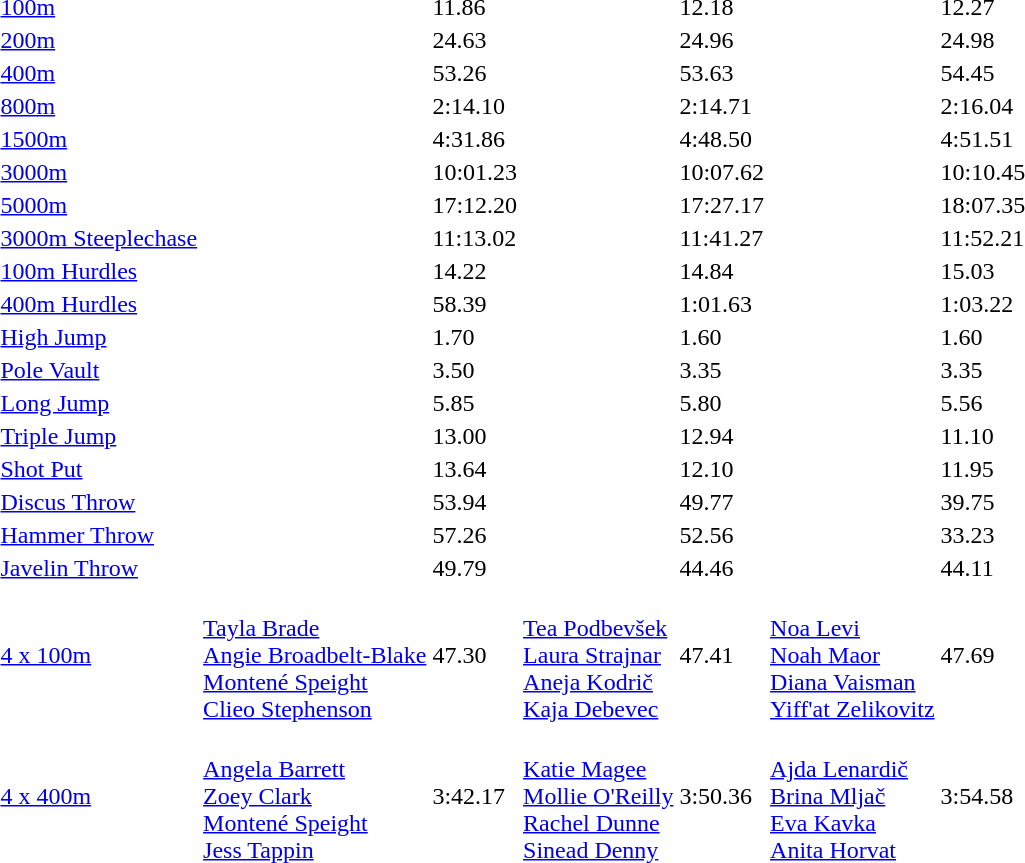<table>
<tr>
<td><a href='#'>100m</a></td>
<td></td>
<td>11.86</td>
<td></td>
<td>12.18</td>
<td></td>
<td>12.27</td>
</tr>
<tr>
<td><a href='#'>200m</a></td>
<td></td>
<td>24.63</td>
<td></td>
<td>24.96</td>
<td></td>
<td>24.98</td>
</tr>
<tr>
<td><a href='#'>400m</a></td>
<td></td>
<td>53.26</td>
<td></td>
<td>53.63</td>
<td></td>
<td>54.45</td>
</tr>
<tr>
<td><a href='#'>800m</a></td>
<td></td>
<td>2:14.10</td>
<td></td>
<td>2:14.71</td>
<td></td>
<td>2:16.04</td>
</tr>
<tr>
<td><a href='#'>1500m</a></td>
<td></td>
<td>4:31.86</td>
<td></td>
<td>4:48.50</td>
<td></td>
<td>4:51.51</td>
</tr>
<tr>
<td><a href='#'>3000m</a></td>
<td></td>
<td>10:01.23</td>
<td></td>
<td>10:07.62</td>
<td></td>
<td>10:10.45</td>
</tr>
<tr>
<td><a href='#'>5000m</a></td>
<td></td>
<td>17:12.20</td>
<td></td>
<td>17:27.17</td>
<td></td>
<td>18:07.35</td>
</tr>
<tr>
<td><a href='#'>3000m Steeplechase</a></td>
<td></td>
<td>11:13.02</td>
<td></td>
<td>11:41.27</td>
<td></td>
<td>11:52.21</td>
</tr>
<tr>
<td><a href='#'>100m Hurdles</a></td>
<td></td>
<td>14.22</td>
<td></td>
<td>14.84</td>
<td></td>
<td>15.03</td>
</tr>
<tr>
<td><a href='#'>400m Hurdles</a></td>
<td></td>
<td>58.39</td>
<td></td>
<td>1:01.63</td>
<td></td>
<td>1:03.22</td>
</tr>
<tr>
<td><a href='#'>High Jump</a></td>
<td></td>
<td>1.70</td>
<td></td>
<td>1.60</td>
<td></td>
<td>1.60</td>
</tr>
<tr>
<td><a href='#'>Pole Vault</a></td>
<td></td>
<td>3.50</td>
<td></td>
<td>3.35</td>
<td></td>
<td>3.35</td>
</tr>
<tr>
<td><a href='#'>Long Jump</a></td>
<td></td>
<td>5.85</td>
<td></td>
<td>5.80</td>
<td></td>
<td>5.56</td>
</tr>
<tr>
<td><a href='#'>Triple Jump</a></td>
<td></td>
<td>13.00</td>
<td></td>
<td>12.94</td>
<td></td>
<td>11.10</td>
</tr>
<tr>
<td><a href='#'>Shot Put</a></td>
<td></td>
<td>13.64</td>
<td></td>
<td>12.10</td>
<td></td>
<td>11.95</td>
</tr>
<tr>
<td><a href='#'>Discus Throw</a></td>
<td></td>
<td>53.94</td>
<td></td>
<td>49.77</td>
<td></td>
<td>39.75</td>
</tr>
<tr>
<td><a href='#'>Hammer Throw</a></td>
<td></td>
<td>57.26</td>
<td></td>
<td>52.56</td>
<td></td>
<td>33.23</td>
</tr>
<tr>
<td><a href='#'>Javelin Throw</a></td>
<td></td>
<td>49.79</td>
<td></td>
<td>44.46</td>
<td></td>
<td>44.11</td>
</tr>
<tr>
<td><a href='#'>4 x 100m</a></td>
<td><br><a href='#'>Tayla Brade</a><br><a href='#'>Angie Broadbelt-Blake</a><br><a href='#'>Montené Speight</a><br><a href='#'>Clieo Stephenson</a></td>
<td>47.30</td>
<td><br><a href='#'>Tea Podbevšek</a><br><a href='#'>Laura Strajnar</a><br><a href='#'>Aneja Kodrič</a><br><a href='#'>Kaja Debevec</a></td>
<td>47.41</td>
<td><br><a href='#'>Noa Levi</a><br><a href='#'>Noah Maor</a><br><a href='#'>Diana Vaisman</a><br><a href='#'>Yiff'at Zelikovitz</a></td>
<td>47.69</td>
</tr>
<tr>
<td><a href='#'>4 x 400m</a></td>
<td><br><a href='#'>Angela Barrett</a><br><a href='#'>Zoey Clark</a><br><a href='#'>Montené Speight</a><br><a href='#'>Jess Tappin</a></td>
<td>3:42.17</td>
<td><br><a href='#'>Katie Magee</a><br><a href='#'>Mollie O'Reilly</a><br><a href='#'>Rachel Dunne</a><br><a href='#'>Sinead Denny</a></td>
<td>3:50.36</td>
<td><br><a href='#'>Ajda Lenardič</a><br><a href='#'>Brina Mljač</a><br><a href='#'>Eva Kavka</a><br><a href='#'>Anita Horvat</a></td>
<td>3:54.58</td>
</tr>
</table>
